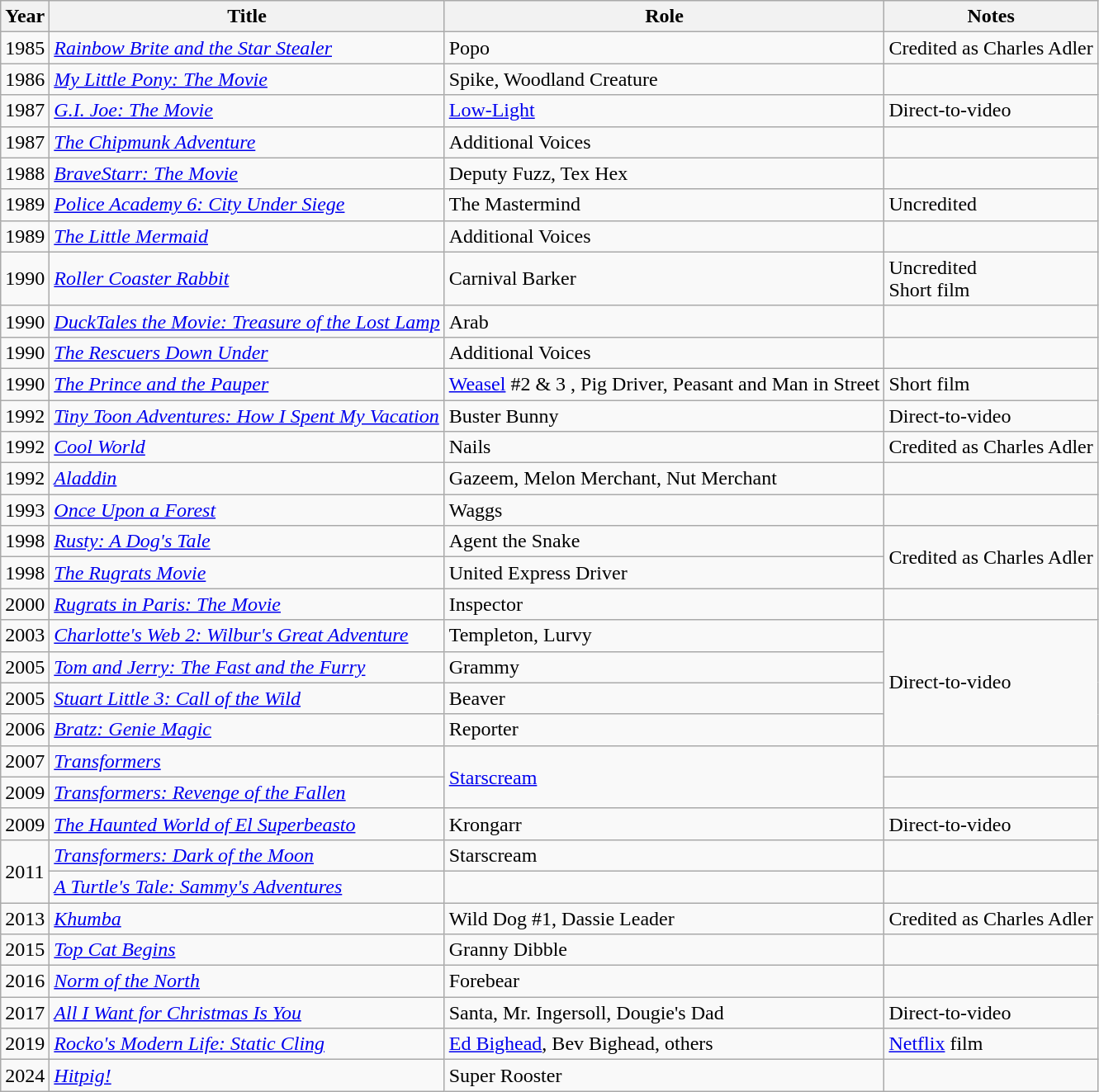<table class="wikitable sortable">
<tr>
<th>Year</th>
<th>Title</th>
<th>Role</th>
<th>Notes</th>
</tr>
<tr>
<td>1985</td>
<td><em><a href='#'>Rainbow Brite and the Star Stealer</a></em></td>
<td>Popo</td>
<td>Credited as Charles Adler</td>
</tr>
<tr>
<td>1986</td>
<td><em><a href='#'>My Little Pony: The Movie</a></em></td>
<td>Spike, Woodland Creature</td>
<td></td>
</tr>
<tr>
<td>1987</td>
<td><em><a href='#'>G.I. Joe: The Movie</a></em></td>
<td><a href='#'>Low-Light</a></td>
<td>Direct-to-video</td>
</tr>
<tr>
<td>1987</td>
<td><em><a href='#'>The Chipmunk Adventure</a></em></td>
<td>Additional Voices</td>
<td></td>
</tr>
<tr>
<td>1988</td>
<td><em><a href='#'>BraveStarr: The Movie</a></em></td>
<td>Deputy Fuzz, Tex Hex</td>
<td></td>
</tr>
<tr>
<td>1989</td>
<td><em><a href='#'>Police Academy 6: City Under Siege</a></em></td>
<td>The Mastermind</td>
<td>Uncredited</td>
</tr>
<tr>
<td>1989</td>
<td><em><a href='#'>The Little Mermaid</a></em></td>
<td>Additional Voices</td>
<td></td>
</tr>
<tr>
<td>1990</td>
<td><em><a href='#'>Roller Coaster Rabbit</a></em></td>
<td>Carnival Barker</td>
<td>Uncredited<br>Short film</td>
</tr>
<tr>
<td>1990</td>
<td><em><a href='#'>DuckTales the Movie: Treasure of the Lost Lamp</a></em></td>
<td>Arab</td>
<td></td>
</tr>
<tr>
<td>1990</td>
<td><em><a href='#'>The Rescuers Down Under</a></em></td>
<td>Additional Voices</td>
<td></td>
</tr>
<tr>
<td>1990</td>
<td><em><a href='#'>The Prince and the Pauper</a></em></td>
<td><a href='#'>Weasel</a> #2 & 3 , Pig Driver, Peasant and Man in Street</td>
<td>Short film</td>
</tr>
<tr>
<td>1992</td>
<td><em><a href='#'>Tiny Toon Adventures: How I Spent My Vacation</a></em></td>
<td>Buster Bunny</td>
<td>Direct-to-video</td>
</tr>
<tr>
<td>1992</td>
<td><em><a href='#'>Cool World</a></em></td>
<td>Nails</td>
<td>Credited as Charles Adler</td>
</tr>
<tr>
<td>1992</td>
<td><em><a href='#'>Aladdin</a></em></td>
<td>Gazeem, Melon Merchant, Nut Merchant</td>
<td></td>
</tr>
<tr>
<td>1993</td>
<td><em><a href='#'>Once Upon a Forest</a></em></td>
<td>Waggs</td>
<td></td>
</tr>
<tr>
<td>1998</td>
<td><em><a href='#'>Rusty: A Dog's Tale</a></em></td>
<td>Agent the Snake</td>
<td rowspan="2">Credited as Charles Adler</td>
</tr>
<tr>
<td>1998</td>
<td><em><a href='#'>The Rugrats Movie</a></em></td>
<td>United Express Driver</td>
</tr>
<tr>
<td>2000</td>
<td><em><a href='#'>Rugrats in Paris: The Movie</a></em></td>
<td>Inspector</td>
<td></td>
</tr>
<tr>
<td>2003</td>
<td><em><a href='#'>Charlotte's Web 2: Wilbur's Great Adventure</a></em></td>
<td>Templeton, Lurvy</td>
<td rowspan="4">Direct-to-video</td>
</tr>
<tr>
<td>2005</td>
<td><em><a href='#'>Tom and Jerry: The Fast and the Furry</a></em></td>
<td>Grammy</td>
</tr>
<tr>
<td>2005</td>
<td><em><a href='#'>Stuart Little 3: Call of the Wild</a></em></td>
<td>Beaver</td>
</tr>
<tr>
<td>2006</td>
<td><em><a href='#'>Bratz: Genie Magic</a></em></td>
<td>Reporter</td>
</tr>
<tr>
<td>2007</td>
<td><em><a href='#'>Transformers</a></em></td>
<td rowspan="2"><a href='#'>Starscream</a></td>
<td></td>
</tr>
<tr>
<td>2009</td>
<td><em><a href='#'>Transformers: Revenge of the Fallen</a></em></td>
<td></td>
</tr>
<tr>
<td>2009</td>
<td><em><a href='#'>The Haunted World of El Superbeasto</a></em></td>
<td>Krongarr</td>
<td>Direct-to-video</td>
</tr>
<tr>
<td rowspan="2">2011</td>
<td><em><a href='#'>Transformers: Dark of the Moon</a></em></td>
<td>Starscream</td>
<td></td>
</tr>
<tr>
<td><em><a href='#'>A Turtle's Tale: Sammy's Adventures</a></em></td>
<td></td>
<td></td>
</tr>
<tr>
<td>2013</td>
<td><em><a href='#'>Khumba</a></em></td>
<td>Wild Dog #1, Dassie Leader</td>
<td>Credited as Charles Adler</td>
</tr>
<tr>
<td>2015</td>
<td><em><a href='#'>Top Cat Begins</a></em></td>
<td>Granny Dibble</td>
<td></td>
</tr>
<tr>
<td>2016</td>
<td><em><a href='#'>Norm of the North</a></em></td>
<td>Forebear</td>
<td></td>
</tr>
<tr>
<td>2017</td>
<td><em><a href='#'>All I Want for Christmas Is You</a></em></td>
<td>Santa, Mr. Ingersoll, Dougie's Dad</td>
<td>Direct-to-video</td>
</tr>
<tr>
<td>2019</td>
<td><em><a href='#'>Rocko's Modern Life: Static Cling</a></em></td>
<td><a href='#'>Ed Bighead</a>, Bev Bighead, others</td>
<td><a href='#'>Netflix</a> film</td>
</tr>
<tr>
<td>2024</td>
<td><em><a href='#'>Hitpig!</a></em></td>
<td>Super Rooster</td>
<td></td>
</tr>
</table>
